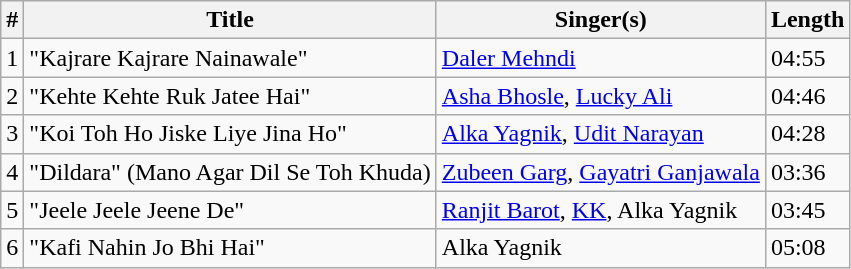<table class="wikitable">
<tr>
<th>#</th>
<th>Title</th>
<th>Singer(s)</th>
<th>Length</th>
</tr>
<tr>
<td>1</td>
<td>"Kajrare Kajrare Nainawale"</td>
<td><a href='#'>Daler Mehndi</a></td>
<td>04:55</td>
</tr>
<tr>
<td>2</td>
<td>"Kehte Kehte Ruk Jatee Hai"</td>
<td><a href='#'>Asha Bhosle</a>, <a href='#'>Lucky Ali</a></td>
<td>04:46</td>
</tr>
<tr>
<td>3</td>
<td>"Koi Toh Ho Jiske Liye Jina Ho"</td>
<td><a href='#'>Alka Yagnik</a>, <a href='#'>Udit Narayan</a></td>
<td>04:28</td>
</tr>
<tr>
<td>4</td>
<td>"Dildara" (Mano Agar Dil Se Toh Khuda)</td>
<td><a href='#'>Zubeen Garg</a>, <a href='#'>Gayatri Ganjawala</a></td>
<td>03:36</td>
</tr>
<tr>
<td>5</td>
<td>"Jeele Jeele Jeene De"</td>
<td><a href='#'>Ranjit Barot</a>, <a href='#'>KK</a>, Alka Yagnik</td>
<td>03:45</td>
</tr>
<tr>
<td>6</td>
<td>"Kafi Nahin Jo Bhi Hai"</td>
<td>Alka Yagnik</td>
<td>05:08</td>
</tr>
</table>
